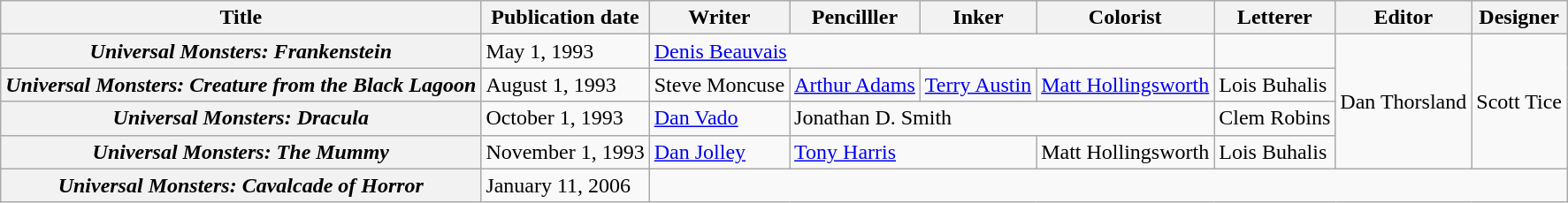<table class="wikitable">
<tr>
<th>Title</th>
<th>Publication date</th>
<th>Writer</th>
<th>Pencilller</th>
<th>Inker</th>
<th>Colorist</th>
<th>Letterer</th>
<th>Editor</th>
<th>Designer</th>
</tr>
<tr>
<th><em>Universal Monsters: Frankenstein</em></th>
<td>May 1, 1993</td>
<td colspan="4"><a href='#'>Denis Beauvais</a></td>
<td></td>
<td rowspan="4">Dan Thorsland</td>
<td rowspan="4">Scott Tice</td>
</tr>
<tr>
<th><em>Universal Monsters: Creature from the Black Lagoon</em></th>
<td>August 1, 1993</td>
<td>Steve Moncuse</td>
<td><a href='#'>Arthur Adams</a></td>
<td><a href='#'>Terry Austin</a></td>
<td><a href='#'>Matt Hollingsworth</a></td>
<td>Lois Buhalis</td>
</tr>
<tr>
<th><em>Universal Monsters: Dracula</em></th>
<td>October 1, 1993</td>
<td><a href='#'>Dan Vado</a></td>
<td colspan="3">Jonathan D. Smith</td>
<td>Clem Robins</td>
</tr>
<tr>
<th><em>Universal Monsters: The Mummy</em></th>
<td>November 1, 1993</td>
<td><a href='#'>Dan Jolley</a></td>
<td colspan="2"><a href='#'>Tony Harris</a></td>
<td>Matt Hollingsworth</td>
<td>Lois Buhalis</td>
</tr>
<tr>
<th><em>Universal Monsters: Cavalcade of Horror</em></th>
<td>January 11, 2006</td>
<td colspan="7"></td>
</tr>
</table>
